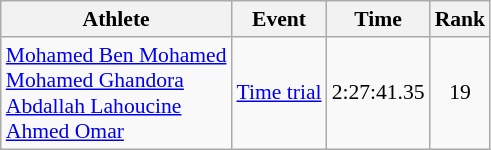<table class=wikitable style="font-size:90%">
<tr>
<th>Athlete</th>
<th>Event</th>
<th>Time</th>
<th>Rank</th>
</tr>
<tr align=center>
<td align=left><a href='#'>Mohamed Ben Mohamed</a><br><a href='#'>Mohamed Ghandora</a><br><a href='#'>Abdallah Lahoucine</a><br><a href='#'>Ahmed Omar</a></td>
<td align=left><a href='#'>Time trial</a></td>
<td>2:27:41.35</td>
<td>19</td>
</tr>
</table>
